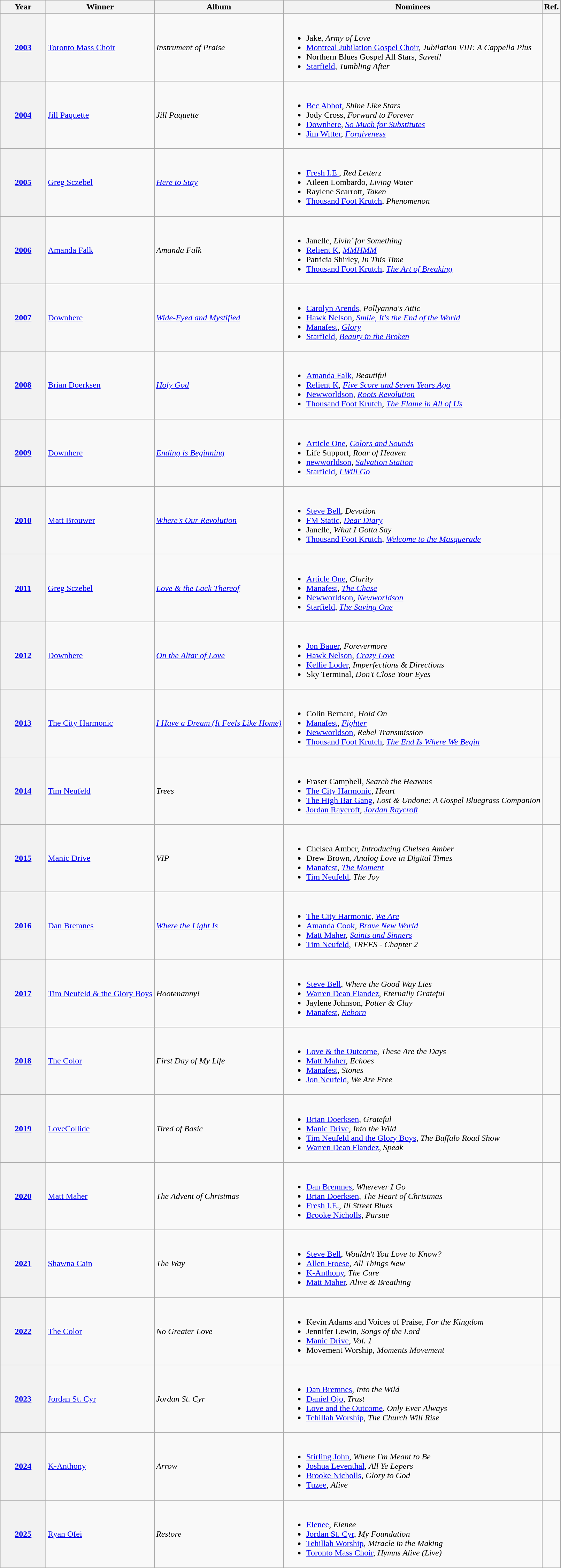<table class="wikitable sortable">
<tr>
<th scope="col" style="width:5em;">Year</th>
<th scope="col">Winner</th>
<th scope="col">Album</th>
<th scope="col" class="unsortable">Nominees</th>
<th scope="col" class="unsortable">Ref.</th>
</tr>
<tr>
<th scope="row"><a href='#'>2003</a></th>
<td><a href='#'>Toronto Mass Choir</a></td>
<td><em>Instrument of Praise</em></td>
<td><br><ul><li>Jake, <em>Army of Love</em></li><li><a href='#'>Montreal Jubilation Gospel Choir</a>, <em>Jubilation VIII: A Cappella Plus</em></li><li>Northern Blues Gospel All Stars, <em>Saved!</em></li><li><a href='#'>Starfield</a>, <em>Tumbling After</em></li></ul></td>
<td align=center></td>
</tr>
<tr>
<th scope="row"><a href='#'>2004</a></th>
<td><a href='#'>Jill Paquette</a></td>
<td><em>Jill Paquette</em></td>
<td><br><ul><li><a href='#'>Bec Abbot</a>, <em>Shine Like Stars</em></li><li>Jody Cross, <em>Forward to Forever</em></li><li><a href='#'>Downhere</a>, <em><a href='#'>So Much for Substitutes</a></em></li><li><a href='#'>Jim Witter</a>, <em><a href='#'>Forgiveness</a></em></li></ul></td>
<td align=center></td>
</tr>
<tr>
<th scope="row"><a href='#'>2005</a></th>
<td><a href='#'>Greg Sczebel</a></td>
<td><em><a href='#'>Here to Stay</a></em></td>
<td><br><ul><li><a href='#'>Fresh I.E.</a>, <em>Red Letterz</em></li><li>Aileen Lombardo, <em>Living Water</em></li><li>Raylene Scarrott, <em>Taken</em></li><li><a href='#'>Thousand Foot Krutch</a>, <em>Phenomenon</em></li></ul></td>
<td align=center></td>
</tr>
<tr>
<th scope="row"><a href='#'>2006</a></th>
<td><a href='#'>Amanda Falk</a></td>
<td><em>Amanda Falk</em></td>
<td><br><ul><li>Janelle, <em>Livin’ for Something</em></li><li><a href='#'>Relient K</a>, <em><a href='#'>MMHMM</a></em></li><li>Patricia Shirley, <em>In This Time</em></li><li><a href='#'>Thousand Foot Krutch</a>, <em><a href='#'>The Art of Breaking</a></em></li></ul></td>
<td align=center></td>
</tr>
<tr>
<th scope="row"><a href='#'>2007</a></th>
<td><a href='#'>Downhere</a></td>
<td><em><a href='#'>Wide-Eyed and Mystified</a></em></td>
<td><br><ul><li><a href='#'>Carolyn Arends</a>, <em>Pollyanna's Attic</em></li><li><a href='#'>Hawk Nelson</a>, <em><a href='#'>Smile, It's the End of the World</a></em></li><li><a href='#'>Manafest</a>, <em><a href='#'>Glory</a></em></li><li><a href='#'>Starfield</a>, <em><a href='#'>Beauty in the Broken</a></em></li></ul></td>
<td align=center></td>
</tr>
<tr>
<th scope="row"><a href='#'>2008</a></th>
<td><a href='#'>Brian Doerksen</a></td>
<td><em><a href='#'>Holy God</a></em></td>
<td><br><ul><li><a href='#'>Amanda Falk</a>, <em>Beautiful</em></li><li><a href='#'>Relient K</a>, <em><a href='#'>Five Score and Seven Years Ago</a></em></li><li><a href='#'>Newworldson</a>, <em><a href='#'>Roots Revolution</a></em></li><li><a href='#'>Thousand Foot Krutch</a>, <em><a href='#'>The Flame in All of Us</a></em></li></ul></td>
<td align=center></td>
</tr>
<tr>
<th scope="row"><a href='#'>2009</a></th>
<td><a href='#'>Downhere</a></td>
<td><em><a href='#'>Ending is Beginning</a></em></td>
<td><br><ul><li><a href='#'>Article One</a>, <em><a href='#'>Colors and Sounds</a></em></li><li>Life Support, <em>Roar of Heaven</em></li><li><a href='#'>newworldson</a>, <em><a href='#'>Salvation Station</a></em></li><li><a href='#'>Starfield</a>, <em><a href='#'>I Will Go</a></em></li></ul></td>
<td align=center></td>
</tr>
<tr>
<th scope="row"><a href='#'>2010</a></th>
<td><a href='#'>Matt Brouwer</a></td>
<td><em><a href='#'>Where's Our Revolution</a></em></td>
<td><br><ul><li><a href='#'>Steve Bell</a>, <em>Devotion</em></li><li><a href='#'>FM Static</a>, <em><a href='#'>Dear Diary</a></em></li><li>Janelle, <em>What I Gotta Say</em></li><li><a href='#'>Thousand Foot Krutch</a>, <em><a href='#'>Welcome to the Masquerade</a></em></li></ul></td>
<td align=center></td>
</tr>
<tr>
<th scope="row"><a href='#'>2011</a></th>
<td><a href='#'>Greg Sczebel</a></td>
<td><em><a href='#'>Love & the Lack Thereof</a></em></td>
<td><br><ul><li><a href='#'>Article One</a>, <em>Clarity</em></li><li><a href='#'>Manafest</a>, <em><a href='#'>The Chase</a></em></li><li><a href='#'>Newworldson</a>, <em><a href='#'>Newworldson</a></em></li><li><a href='#'>Starfield</a>, <em><a href='#'>The Saving One</a></em></li></ul></td>
<td align=center></td>
</tr>
<tr>
<th scope="row"><a href='#'>2012</a></th>
<td><a href='#'>Downhere</a></td>
<td><em><a href='#'>On the Altar of Love</a></em></td>
<td><br><ul><li><a href='#'>Jon Bauer</a>, <em>Forevermore</em></li><li><a href='#'>Hawk Nelson</a>, <em><a href='#'>Crazy Love</a></em></li><li><a href='#'>Kellie Loder</a>, <em>Imperfections & Directions</em></li><li>Sky Terminal, <em>Don't Close Your Eyes</em></li></ul></td>
<td align=center></td>
</tr>
<tr>
<th scope="row"><a href='#'>2013</a></th>
<td><a href='#'>The City Harmonic</a></td>
<td><em><a href='#'>I Have a Dream (It Feels Like Home)</a></em></td>
<td><br><ul><li>Colin Bernard, <em>Hold On</em></li><li><a href='#'>Manafest</a>, <em><a href='#'>Fighter</a></em></li><li><a href='#'>Newworldson</a>, <em>Rebel Transmission</em></li><li><a href='#'>Thousand Foot Krutch</a>, <em><a href='#'>The End Is Where We Begin</a></em></li></ul></td>
<td align=center></td>
</tr>
<tr>
<th scope="row"><a href='#'>2014</a></th>
<td><a href='#'>Tim Neufeld</a></td>
<td><em>Trees</em></td>
<td><br><ul><li>Fraser Campbell, <em>Search the Heavens</em></li><li><a href='#'>The City Harmonic</a>, <em>Heart</em></li><li><a href='#'>The High Bar Gang</a>, <em>Lost & Undone: A Gospel Bluegrass Companion</em></li><li><a href='#'>Jordan Raycroft</a>, <em><a href='#'>Jordan Raycroft</a></em></li></ul></td>
<td align=center></td>
</tr>
<tr>
<th scope="row"><a href='#'>2015</a></th>
<td><a href='#'>Manic Drive</a></td>
<td><em>VIP</em></td>
<td><br><ul><li>Chelsea Amber, <em>Introducing Chelsea Amber</em></li><li>Drew Brown, <em>Analog Love in Digital Times</em></li><li><a href='#'>Manafest</a>, <em><a href='#'>The Moment</a></em></li><li><a href='#'>Tim Neufeld</a>, <em>The Joy</em></li></ul></td>
<td align=center></td>
</tr>
<tr>
<th scope="row"><a href='#'>2016</a></th>
<td><a href='#'>Dan Bremnes</a></td>
<td><em><a href='#'>Where the Light Is</a></em></td>
<td><br><ul><li><a href='#'>The City Harmonic</a>, <em><a href='#'>We Are</a></em></li><li><a href='#'>Amanda Cook</a>, <em><a href='#'>Brave New World</a></em></li><li><a href='#'>Matt Maher</a>, <em><a href='#'>Saints and Sinners</a></em></li><li><a href='#'>Tim Neufeld</a>, <em>TREES - Chapter 2</em></li></ul></td>
<td align=center></td>
</tr>
<tr>
<th scope="row"><a href='#'>2017</a></th>
<td><a href='#'>Tim Neufeld & the Glory Boys</a></td>
<td><em>Hootenanny!</em></td>
<td><br><ul><li><a href='#'>Steve Bell</a>, <em>Where the Good Way Lies</em></li><li><a href='#'>Warren Dean Flandez</a>, <em>Eternally Grateful</em></li><li>Jaylene Johnson, <em>Potter & Clay</em></li><li><a href='#'>Manafest</a>, <em><a href='#'>Reborn</a></em></li></ul></td>
<td align=center></td>
</tr>
<tr>
<th scope="row"><a href='#'>2018</a></th>
<td><a href='#'>The Color</a></td>
<td><em>First Day of My Life</em></td>
<td><br><ul><li><a href='#'>Love & the Outcome</a>, <em>These Are the Days</em></li><li><a href='#'>Matt Maher</a>, <em>Echoes</em></li><li><a href='#'>Manafest</a>, <em>Stones</em></li><li><a href='#'>Jon Neufeld</a>, <em>We Are Free</em></li></ul></td>
<td align=center></td>
</tr>
<tr>
<th scope="row"><a href='#'>2019</a></th>
<td><a href='#'>LoveCollide</a></td>
<td><em>Tired of Basic</em></td>
<td><br><ul><li><a href='#'>Brian Doerksen</a>, <em>Grateful</em></li><li><a href='#'>Manic Drive</a>, <em>Into the Wild</em></li><li><a href='#'>Tim Neufeld and the Glory Boys</a>, <em>The Buffalo Road Show</em></li><li><a href='#'>Warren Dean Flandez</a>, <em>Speak</em></li></ul></td>
<td align=center></td>
</tr>
<tr>
<th scope="row"><a href='#'>2020</a></th>
<td><a href='#'>Matt Maher</a></td>
<td><em>The Advent of Christmas</em></td>
<td><br><ul><li><a href='#'>Dan Bremnes</a>, <em>Wherever I Go</em></li><li><a href='#'>Brian Doerksen</a>, <em>The Heart of Christmas</em></li><li><a href='#'>Fresh I.E.</a>, <em>Ill Street Blues</em></li><li><a href='#'>Brooke Nicholls</a>, <em>Pursue</em></li></ul></td>
<td align=center></td>
</tr>
<tr>
<th scope="row"><a href='#'>2021</a></th>
<td><a href='#'>Shawna Cain</a></td>
<td><em>The Way</em></td>
<td><br><ul><li><a href='#'>Steve Bell</a>, <em>Wouldn't You Love to Know?</em></li><li><a href='#'>Allen Froese</a>, <em>All Things New</em></li><li><a href='#'>K-Anthony</a>, <em>The Cure</em></li><li><a href='#'>Matt Maher</a>, <em>Alive & Breathing</em></li></ul></td>
<td align=center></td>
</tr>
<tr>
<th style="text-align:center;" scope="row"><a href='#'>2022</a></th>
<td><a href='#'>The Color</a></td>
<td><em>No Greater Love</em></td>
<td><br><ul><li>Kevin Adams and Voices of Praise, <em>For the Kingdom</em></li><li>Jennifer Lewin, <em>Songs of the Lord</em></li><li><a href='#'>Manic Drive</a>, <em>Vol. 1</em></li><li>Movement Worship, <em>Moments Movement</em></li></ul></td>
<td align="center"></td>
</tr>
<tr>
<th style="text-align:center;" scope="row"><a href='#'>2023</a></th>
<td><a href='#'>Jordan St. Cyr</a></td>
<td><em>Jordan St. Cyr</em></td>
<td><br><ul><li><a href='#'>Dan Bremnes</a>, <em>Into the Wild</em></li><li><a href='#'>Daniel Ojo</a>, <em>Trust</em></li><li><a href='#'>Love and the Outcome</a>, <em>Only Ever Always</em></li><li><a href='#'>Tehillah Worship</a>, <em>The Church Will Rise</em></li></ul></td>
<td align="center"></td>
</tr>
<tr>
<th scope="row"><a href='#'>2024</a></th>
<td><a href='#'>K-Anthony</a></td>
<td><em>Arrow</em></td>
<td><br><ul><li><a href='#'>Stirling John</a>, <em>Where I'm Meant to Be</em></li><li><a href='#'>Joshua Leventhal</a>, <em>All Ye Lepers</em></li><li><a href='#'>Brooke Nicholls</a>, <em>Glory to God</em></li><li><a href='#'>Tuzee</a>, <em>Alive</em></li></ul></td>
<td align="center"></td>
</tr>
<tr>
<th scope="row"><a href='#'>2025</a></th>
<td><a href='#'>Ryan Ofei</a></td>
<td><em>Restore</em></td>
<td><br><ul><li><a href='#'>Elenee</a>, <em>Elenee</em></li><li><a href='#'>Jordan St. Cyr</a>, <em>My Foundation</em></li><li><a href='#'>Tehillah Worship</a>, <em>Miracle in the Making</em></li><li><a href='#'>Toronto Mass Choir</a>, <em>Hymns Alive (Live)</em></li></ul></td>
<td align="center"></td>
</tr>
</table>
